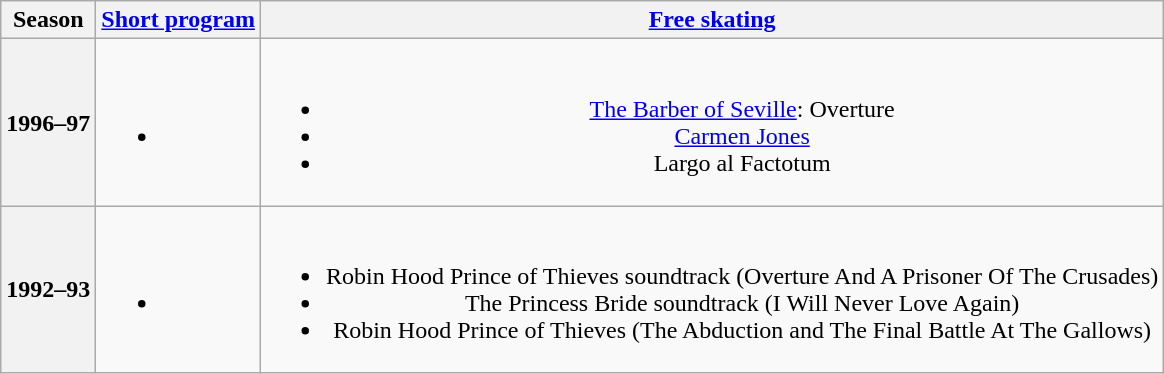<table class=wikitable style=text-align:center>
<tr>
<th>Season</th>
<th><a href='#'>Short program</a></th>
<th><a href='#'>Free skating</a></th>
</tr>
<tr>
<th>1996–97 <br> </th>
<td><br><ul><li></li></ul></td>
<td><br><ul><li><a href='#'>The Barber of Seville</a>: Overture <br></li><li><a href='#'>Carmen Jones</a> <br></li><li>Largo al Factotum <br></li></ul></td>
</tr>
<tr>
<th>1992–93 <br> </th>
<td><br><ul><li></li></ul></td>
<td><br><ul><li>Robin Hood Prince of Thieves soundtrack (Overture And A Prisoner Of The Crusades)</li><li>The Princess Bride soundtrack (I Will Never Love Again)</li><li>Robin Hood Prince of Thieves (The Abduction and The Final Battle At The Gallows)</li></ul></td>
</tr>
</table>
